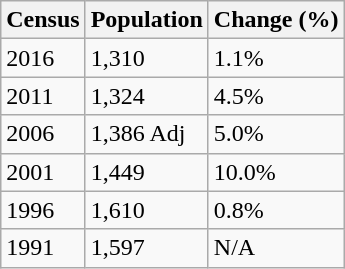<table class="wikitable">
<tr>
<th>Census</th>
<th>Population</th>
<th>Change (%)</th>
</tr>
<tr>
<td>2016</td>
<td>1,310</td>
<td> 1.1%</td>
</tr>
<tr>
<td>2011</td>
<td>1,324</td>
<td> 4.5%</td>
</tr>
<tr>
<td>2006</td>
<td>1,386 Adj</td>
<td> 5.0%</td>
</tr>
<tr>
<td>2001</td>
<td>1,449</td>
<td> 10.0%</td>
</tr>
<tr>
<td>1996</td>
<td>1,610</td>
<td> 0.8%</td>
</tr>
<tr>
<td>1991</td>
<td>1,597</td>
<td>N/A</td>
</tr>
</table>
